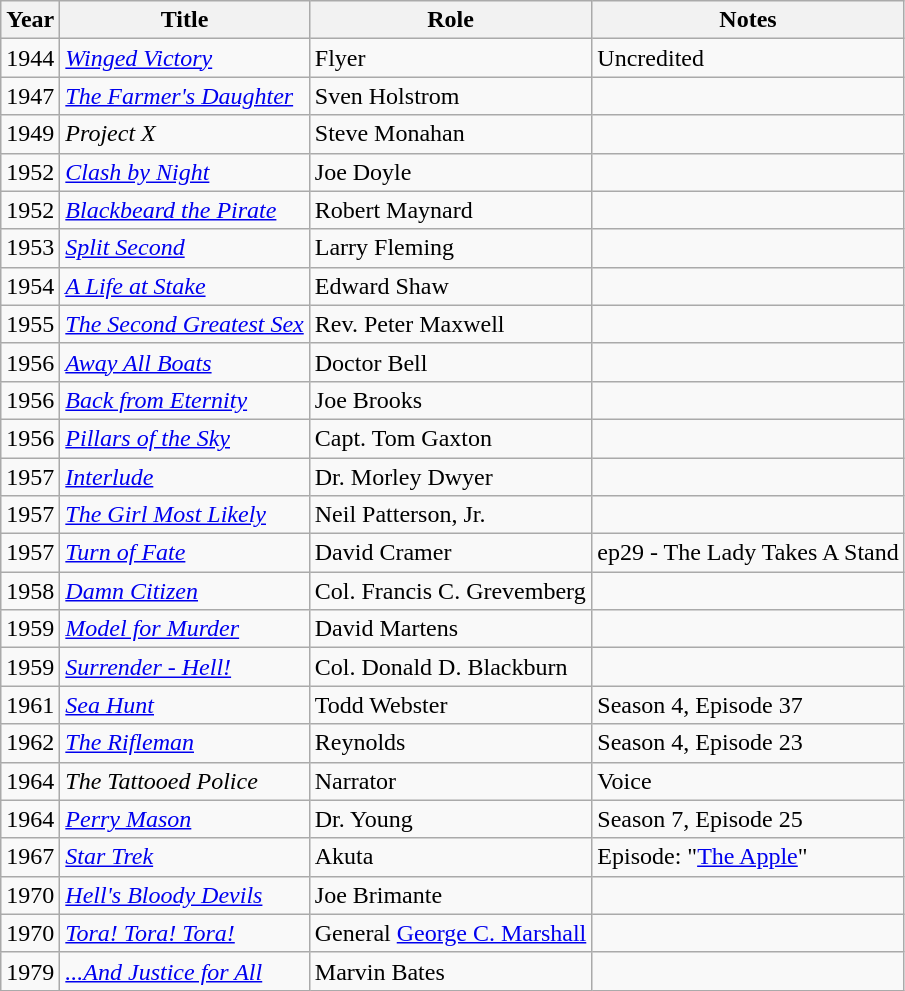<table class="wikitable sortable">
<tr>
<th>Year</th>
<th>Title</th>
<th>Role</th>
<th class = "unsortable">Notes</th>
</tr>
<tr>
<td>1944</td>
<td><em><a href='#'>Winged Victory</a></em></td>
<td>Flyer</td>
<td>Uncredited</td>
</tr>
<tr>
<td>1947</td>
<td><em><a href='#'>The Farmer's Daughter</a></em></td>
<td>Sven Holstrom</td>
<td></td>
</tr>
<tr>
<td>1949</td>
<td><em>Project X</em></td>
<td>Steve Monahan</td>
<td></td>
</tr>
<tr>
<td>1952</td>
<td><em><a href='#'>Clash by Night</a></em></td>
<td>Joe Doyle</td>
<td></td>
</tr>
<tr>
<td>1952</td>
<td><em><a href='#'>Blackbeard the Pirate</a></em></td>
<td>Robert Maynard</td>
<td></td>
</tr>
<tr>
<td>1953</td>
<td><em><a href='#'>Split Second</a></em></td>
<td>Larry Fleming</td>
<td></td>
</tr>
<tr>
<td>1954</td>
<td><em><a href='#'>A Life at Stake</a></em></td>
<td>Edward Shaw</td>
<td></td>
</tr>
<tr>
<td>1955</td>
<td><em><a href='#'>The Second Greatest Sex</a></em></td>
<td>Rev. Peter Maxwell</td>
<td></td>
</tr>
<tr>
<td>1956</td>
<td><em><a href='#'>Away All Boats</a></em></td>
<td>Doctor Bell</td>
<td></td>
</tr>
<tr>
<td>1956</td>
<td><em><a href='#'>Back from Eternity</a></em></td>
<td>Joe Brooks</td>
<td></td>
</tr>
<tr>
<td>1956</td>
<td><em><a href='#'>Pillars of the Sky</a></em></td>
<td>Capt. Tom Gaxton</td>
<td></td>
</tr>
<tr>
<td>1957</td>
<td><em><a href='#'>Interlude</a></em></td>
<td>Dr. Morley Dwyer</td>
<td></td>
</tr>
<tr>
<td>1957</td>
<td><em><a href='#'>The Girl Most Likely</a></em></td>
<td>Neil Patterson, Jr.</td>
<td></td>
</tr>
<tr>
<td>1957</td>
<td><em><a href='#'>Turn of Fate</a></em></td>
<td>David Cramer</td>
<td>ep29 - The Lady Takes A Stand</td>
</tr>
<tr>
<td>1958</td>
<td><em><a href='#'>Damn Citizen</a></em></td>
<td>Col. Francis C. Grevemberg</td>
<td></td>
</tr>
<tr>
<td>1959</td>
<td><em><a href='#'>Model for Murder</a></em></td>
<td>David Martens</td>
<td></td>
</tr>
<tr>
<td>1959</td>
<td><em><a href='#'>Surrender - Hell!</a></em></td>
<td>Col. Donald D. Blackburn</td>
<td></td>
</tr>
<tr>
<td>1961</td>
<td><em><a href='#'>Sea Hunt</a></em></td>
<td>Todd Webster</td>
<td>Season 4, Episode 37</td>
</tr>
<tr>
<td>1962</td>
<td><em><a href='#'>The Rifleman</a> </em></td>
<td>Reynolds</td>
<td>Season 4, Episode 23</td>
</tr>
<tr>
<td>1964</td>
<td><em>The Tattooed Police</em></td>
<td>Narrator</td>
<td>Voice</td>
</tr>
<tr>
<td>1964</td>
<td><em><a href='#'>Perry Mason</a></em></td>
<td>Dr. Young</td>
<td>Season 7, Episode 25</td>
</tr>
<tr>
<td>1967</td>
<td><em><a href='#'>Star Trek</a></em></td>
<td>Akuta</td>
<td>Episode: "<a href='#'>The Apple</a>"</td>
</tr>
<tr>
<td>1970</td>
<td><em><a href='#'>Hell's Bloody Devils</a></em></td>
<td>Joe Brimante</td>
<td></td>
</tr>
<tr>
<td>1970</td>
<td><em><a href='#'>Tora! Tora! Tora!</a></em></td>
<td>General <a href='#'>George C. Marshall</a></td>
<td></td>
</tr>
<tr>
<td>1979</td>
<td><em><a href='#'>...And Justice for All</a></em></td>
<td>Marvin Bates</td>
<td></td>
</tr>
</table>
